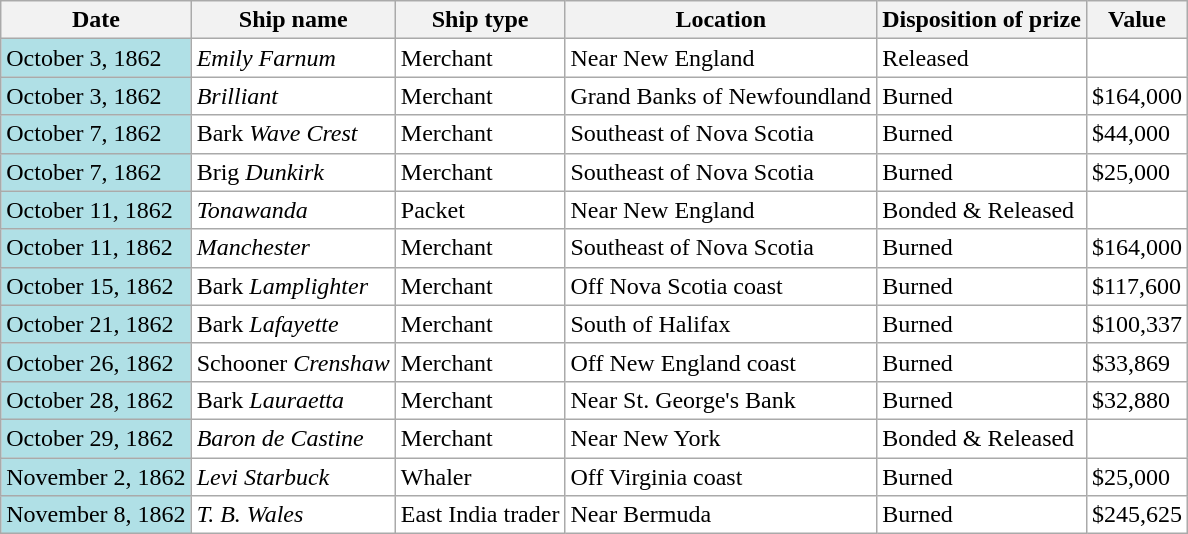<table class="wikitable" style="background:white; color:black">
<tr>
<th>Date</th>
<th>Ship name</th>
<th>Ship type</th>
<th>Location</th>
<th>Disposition of prize</th>
<th>Value</th>
</tr>
<tr>
<td style="background:#B0E0E6;">October 3, 1862</td>
<td><em>Emily Farnum</em></td>
<td>Merchant</td>
<td>Near New England</td>
<td>Released</td>
</tr>
<tr>
<td style="background:#B0E0E6;">October 3, 1862</td>
<td><em>Brilliant</em></td>
<td>Merchant</td>
<td>Grand Banks of Newfoundland</td>
<td>Burned</td>
<td>$164,000</td>
</tr>
<tr>
<td style="background:#B0E0E6;">October 7, 1862</td>
<td>Bark <em>Wave Crest</em></td>
<td>Merchant</td>
<td>Southeast of Nova Scotia</td>
<td>Burned</td>
<td>$44,000</td>
</tr>
<tr>
<td style="background:#B0E0E6;">October 7, 1862</td>
<td>Brig <em>Dunkirk</em></td>
<td>Merchant</td>
<td>Southeast of Nova Scotia</td>
<td>Burned</td>
<td>$25,000</td>
</tr>
<tr>
<td style="background:#B0E0E6;">October 11, 1862</td>
<td><em>Tonawanda</em></td>
<td>Packet</td>
<td>Near New England</td>
<td>Bonded & Released</td>
</tr>
<tr>
<td style="background:#B0E0E6;">October 11, 1862</td>
<td><em>Manchester</em></td>
<td>Merchant</td>
<td>Southeast of Nova Scotia</td>
<td>Burned</td>
<td>$164,000</td>
</tr>
<tr>
<td style="background:#B0E0E6;">October 15, 1862</td>
<td>Bark <em>Lamplighter</em></td>
<td>Merchant</td>
<td>Off Nova Scotia coast</td>
<td>Burned</td>
<td>$117,600</td>
</tr>
<tr>
<td style="background:#B0E0E6;">October 21, 1862</td>
<td>Bark <em>Lafayette</em></td>
<td>Merchant</td>
<td>South of Halifax</td>
<td>Burned</td>
<td>$100,337</td>
</tr>
<tr>
<td style="background:#B0E0E6;">October 26, 1862</td>
<td>Schooner <em>Crenshaw</em></td>
<td>Merchant</td>
<td>Off New England coast</td>
<td>Burned</td>
<td>$33,869</td>
</tr>
<tr>
<td style="background:#B0E0E6;">October 28, 1862</td>
<td>Bark <em>Lauraetta</em></td>
<td>Merchant</td>
<td>Near St. George's Bank</td>
<td>Burned</td>
<td>$32,880</td>
</tr>
<tr>
<td style="background:#B0E0E6;">October 29, 1862</td>
<td><em>Baron de Castine</em></td>
<td>Merchant</td>
<td>Near New York</td>
<td>Bonded & Released</td>
</tr>
<tr>
<td style="background:#B0E0E6;">November 2, 1862</td>
<td><em>Levi Starbuck</em></td>
<td>Whaler</td>
<td>Off Virginia coast</td>
<td>Burned</td>
<td>$25,000</td>
</tr>
<tr>
<td style="background:#B0E0E6;">November 8, 1862</td>
<td><em>T. B. Wales</em></td>
<td>East India trader</td>
<td>Near Bermuda</td>
<td>Burned</td>
<td>$245,625</td>
</tr>
</table>
